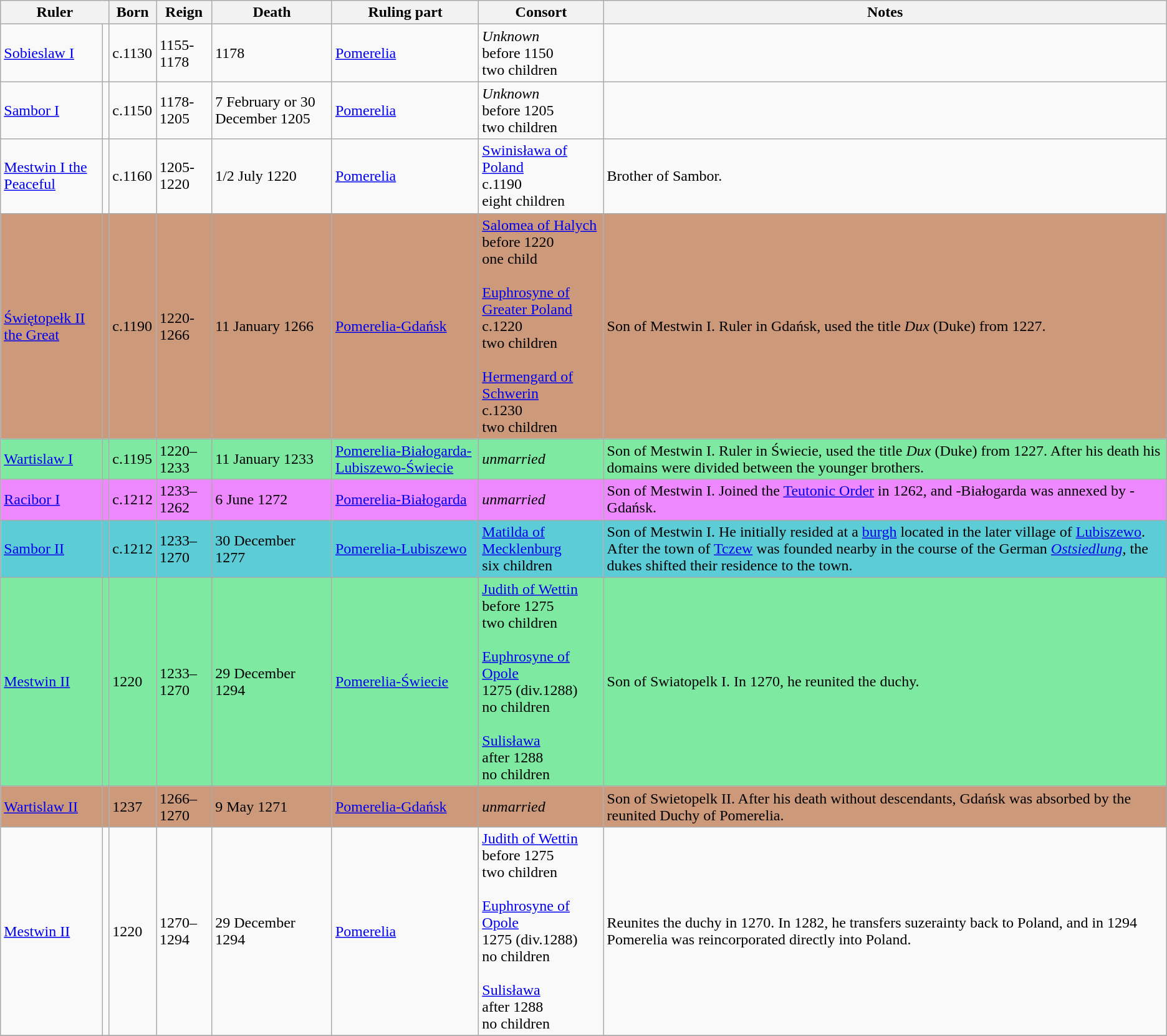<table class="wikitable">
<tr>
<th colspan=2>Ruler</th>
<th>Born</th>
<th>Reign</th>
<th>Death</th>
<th>Ruling part</th>
<th>Consort</th>
<th>Notes</th>
</tr>
<tr>
<td><a href='#'>Sobieslaw I</a></td>
<td></td>
<td>c.1130</td>
<td>1155-1178</td>
<td>1178</td>
<td><a href='#'>Pomerelia</a></td>
<td><em>Unknown</em><br>before 1150<br>two children</td>
<td></td>
</tr>
<tr>
<td><a href='#'>Sambor I</a></td>
<td></td>
<td>c.1150</td>
<td>1178-1205</td>
<td>7 February or 30 December 1205</td>
<td><a href='#'>Pomerelia</a></td>
<td><em>Unknown</em><br>before 1205<br>two children</td>
<td></td>
</tr>
<tr>
<td><a href='#'>Mestwin I the Peaceful</a></td>
<td></td>
<td>c.1160</td>
<td>1205-1220</td>
<td>1/2 July 1220</td>
<td><a href='#'>Pomerelia</a></td>
<td><a href='#'>Swinisława of Poland</a><br>c.1190<br>eight children</td>
<td>Brother of Sambor.</td>
</tr>
<tr style="background:#CC997B;">
<td><a href='#'>Świętopełk II the Great</a></td>
<td></td>
<td>c.1190</td>
<td>1220-1266</td>
<td>11 January 1266</td>
<td><a href='#'>Pomerelia-Gdańsk</a></td>
<td><a href='#'>Salomea of Halych</a><br>before 1220<br>one child<br><br><a href='#'>Euphrosyne of Greater Poland</a><br>c.1220<br>two children<br><br><a href='#'>Hermengard of Schwerin</a><br>c.1230<br>two children</td>
<td>Son of Mestwin I. Ruler in Gdańsk, used the title <em>Dux</em> (Duke) from 1227.</td>
</tr>
<tr style="background:#7EEAA1;">
<td><a href='#'>Wartislaw I</a></td>
<td></td>
<td>c.1195</td>
<td>1220–1233</td>
<td>11 January 1233</td>
<td><a href='#'>Pomerelia-Białogarda-Lubiszewo-Świecie</a></td>
<td><em>unmarried</em></td>
<td>Son of Mestwin I. Ruler in Świecie, used the title <em>Dux</em> (Duke) from 1227. After his death his domains were divided between the younger brothers.</td>
</tr>
<tr style="background:#EE88FF;">
<td><a href='#'>Racibor I</a></td>
<td></td>
<td>c.1212</td>
<td>1233–1262</td>
<td>6 June 1272</td>
<td><a href='#'>Pomerelia-Białogarda</a></td>
<td><em>unmarried</em></td>
<td>Son of Mestwin I. Joined the <a href='#'>Teutonic Order</a> in 1262, and -Białogarda was annexed by -Gdańsk.</td>
</tr>
<tr style="background:#5CCDD7;">
<td><a href='#'>Sambor II</a></td>
<td></td>
<td>c.1212</td>
<td>1233–1270</td>
<td>30 December 1277</td>
<td><a href='#'>Pomerelia-Lubiszewo</a></td>
<td><a href='#'>Matilda of Mecklenburg</a><br>six children</td>
<td>Son of Mestwin I. He initially resided at a <a href='#'>burgh</a> located in the later village of <a href='#'>Lubiszewo</a>. After the town of <a href='#'>Tczew</a> was founded nearby in the course of the German <em><a href='#'>Ostsiedlung</a></em>, the dukes shifted their residence to the town.</td>
</tr>
<tr style="background:#7EEAA1;">
<td><a href='#'>Mestwin II</a></td>
<td></td>
<td>1220</td>
<td>1233–1270</td>
<td>29 December 1294</td>
<td><a href='#'>Pomerelia-Świecie</a></td>
<td><a href='#'>Judith of Wettin</a><br>before 1275<br>two children<br><br><a href='#'>Euphrosyne of Opole</a><br>1275 (div.1288)<br>no children<br><br><a href='#'>Sulisława</a><br>after 1288<br>no children</td>
<td>Son of Swiatopelk I. In 1270, he reunited the duchy.</td>
</tr>
<tr style="background:#CC997B;">
<td><a href='#'>Wartislaw II</a></td>
<td></td>
<td>1237</td>
<td>1266–1270</td>
<td>9 May 1271</td>
<td><a href='#'>Pomerelia-Gdańsk</a></td>
<td><em>unmarried</em></td>
<td>Son of Swietopelk II. After his death without descendants, Gdańsk was absorbed by the reunited Duchy of Pomerelia.</td>
</tr>
<tr>
<td><a href='#'>Mestwin II</a></td>
<td></td>
<td>1220</td>
<td>1270–1294</td>
<td>29 December 1294</td>
<td><a href='#'>Pomerelia</a></td>
<td><a href='#'>Judith of Wettin</a><br>before 1275<br>two children<br><br><a href='#'>Euphrosyne of Opole</a><br>1275 (div.1288)<br>no children<br><br><a href='#'>Sulisława</a><br>after 1288<br>no children</td>
<td>Reunites the duchy in 1270. In 1282, he transfers suzerainty back to Poland, and in 1294 Pomerelia was reincorporated directly into Poland.</td>
</tr>
<tr>
</tr>
</table>
